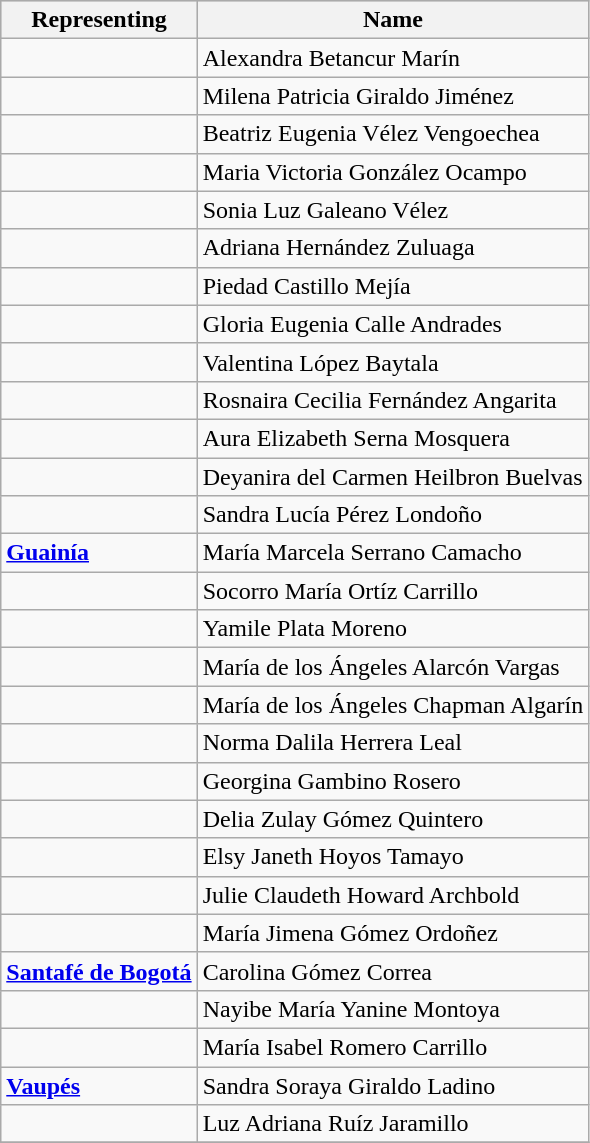<table class="sortable wikitable" style="font-size:100%;">
<tr bgcolor="#CCCCCC">
<th>Representing</th>
<th>Name</th>
</tr>
<tr>
<td><strong></strong></td>
<td>Alexandra Betancur Marín</td>
</tr>
<tr>
<td><strong></strong></td>
<td>Milena Patricia Giraldo Jiménez</td>
</tr>
<tr>
<td><strong></strong></td>
<td>Beatriz Eugenia Vélez Vengoechea</td>
</tr>
<tr>
<td><strong></strong></td>
<td>Maria Victoria González Ocampo</td>
</tr>
<tr>
<td><strong></strong></td>
<td>Sonia Luz Galeano Vélez</td>
</tr>
<tr>
<td><strong></strong></td>
<td>Adriana Hernández Zuluaga</td>
</tr>
<tr>
<td><strong></strong></td>
<td>Piedad Castillo Mejía</td>
</tr>
<tr>
<td><strong></strong></td>
<td>Gloria Eugenia Calle Andrades</td>
</tr>
<tr>
<td><strong></strong></td>
<td>Valentina López Baytala</td>
</tr>
<tr>
<td><strong></strong></td>
<td>Rosnaira Cecilia Fernández Angarita</td>
</tr>
<tr>
<td><strong></strong></td>
<td>Aura Elizabeth Serna Mosquera</td>
</tr>
<tr>
<td><strong></strong></td>
<td>Deyanira del Carmen Heilbron Buelvas</td>
</tr>
<tr>
<td><strong></strong></td>
<td>Sandra Lucía Pérez Londoño</td>
</tr>
<tr>
<td><strong> <a href='#'>Guainía</a></strong></td>
<td>María Marcela Serrano Camacho</td>
</tr>
<tr>
<td><strong></strong></td>
<td>Socorro María Ortíz Carrillo</td>
</tr>
<tr>
<td><strong></strong></td>
<td>Yamile Plata Moreno</td>
</tr>
<tr>
<td><strong></strong></td>
<td>María de los Ángeles Alarcón Vargas</td>
</tr>
<tr>
<td><strong></strong></td>
<td>María de los Ángeles Chapman Algarín</td>
</tr>
<tr>
<td><strong></strong></td>
<td>Norma Dalila Herrera Leal</td>
</tr>
<tr>
<td><strong></strong></td>
<td>Georgina Gambino Rosero</td>
</tr>
<tr>
<td><strong></strong></td>
<td>Delia Zulay Gómez Quintero</td>
</tr>
<tr>
<td><strong></strong></td>
<td>Elsy Janeth Hoyos Tamayo</td>
</tr>
<tr>
<td><strong></strong></td>
<td>Julie Claudeth Howard Archbold</td>
</tr>
<tr>
<td><strong></strong></td>
<td>María Jimena Gómez Ordoñez</td>
</tr>
<tr>
<td><strong> <a href='#'>Santafé de Bogotá</a></strong></td>
<td>Carolina Gómez Correa</td>
</tr>
<tr>
<td><strong></strong></td>
<td>Nayibe María Yanine Montoya</td>
</tr>
<tr>
<td><strong></strong></td>
<td>María Isabel Romero Carrillo</td>
</tr>
<tr>
<td><strong> <a href='#'>Vaupés</a></strong></td>
<td>Sandra Soraya Giraldo Ladino</td>
</tr>
<tr>
<td><strong></strong></td>
<td>Luz Adriana Ruíz Jaramillo</td>
</tr>
<tr>
</tr>
</table>
